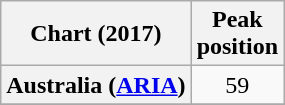<table class="wikitable sortable plainrowheaders" style="text-align:center">
<tr>
<th scope="col">Chart (2017)</th>
<th scope="col">Peak<br>position</th>
</tr>
<tr>
<th scope="row">Australia (<a href='#'>ARIA</a>)</th>
<td>59</td>
</tr>
<tr>
</tr>
</table>
